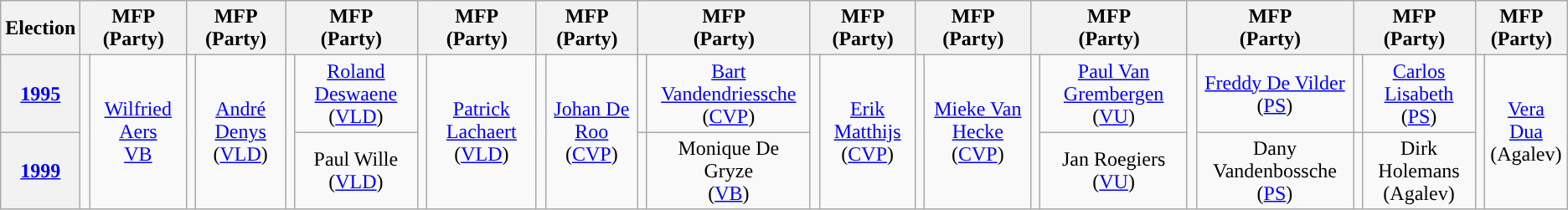<table class="wikitable" style="text-align:center">
<tr>
<th>Election</th>
<th colspan=2>MFP<br>(Party)</th>
<th colspan=2>MFP<br>(Party)</th>
<th colspan=2>MFP<br>(Party)</th>
<th colspan=2>MFP<br>(Party)</th>
<th colspan=2>MFP<br>(Party)</th>
<th colspan=2>MFP<br>(Party)</th>
<th colspan=2>MFP<br>(Party)</th>
<th colspan=2>MFP<br>(Party)</th>
<th colspan=2>MFP<br>(Party)</th>
<th colspan=2>MFP<br>(Party)</th>
<th colspan=2>MFP<br>(Party)</th>
<th colspan=2>MFP<br>(Party)</th>
</tr>
<tr>
<th><a href='#'>1995</a></th>
<td rowspan=2; style="background-color: "></td>
<td rowspan=2><a href='#'>Wilfried Aers</a><br><a href='#'>VB</a></td>
<td rowspan=2; style="background-color: "></td>
<td rowspan=2><a href='#'>André Denys</a><br>(<a href='#'>VLD</a>)</td>
<td rowspan=2; style="background-color: "></td>
<td><a href='#'>Roland Deswaene</a><br>(<a href='#'>VLD</a>)</td>
<td rowspan=2; style="background-color: "></td>
<td rowspan=2><a href='#'>Patrick Lachaert</a><br>(<a href='#'>VLD</a>)</td>
<td rowspan=2; style="background-color: "></td>
<td rowspan=2><a href='#'>Johan De Roo</a><br>(<a href='#'>CVP</a>)</td>
<td rowspan=1; style="background-color: "></td>
<td><a href='#'>Bart Vandendriessche</a><br>(<a href='#'>CVP</a>)</td>
<td rowspan=2; style="background-color: "></td>
<td rowspan=2><a href='#'>Erik Matthijs</a><br>(<a href='#'>CVP</a>)</td>
<td rowspan=2; style="background-color: "></td>
<td rowspan=2><a href='#'>Mieke Van Hecke</a><br>(<a href='#'>CVP</a>)</td>
<td rowspan=2; style="background-color: "></td>
<td><a href='#'>Paul Van Grembergen</a><br>(<a href='#'>VU</a>)</td>
<td rowspan=2; style="background-color: "></td>
<td><a href='#'>Freddy De Vilder</a><br>(<a href='#'>PS</a>)</td>
<td rowspan=1; style="background-color: "></td>
<td><a href='#'>Carlos Lisabeth</a><br>(<a href='#'>PS</a>)</td>
<td rowspan=2; style="background-color: "></td>
<td rowspan=2><a href='#'>Vera Dua</a><br>(Agalev)</td>
</tr>
<tr>
<th><a href='#'>1999</a></th>
<td>Paul Wille<br>(<a href='#'>VLD</a>)</td>
<td rowspan=1; style="background-color: "></td>
<td>Monique De Gryze<br>(<a href='#'>VB</a>)</td>
<td>Jan Roegiers<br>(<a href='#'>VU</a>)</td>
<td>Dany Vandenbossche<br>(<a href='#'>PS</a>)</td>
<td rowspan=1; style="background-color: "></td>
<td>Dirk Holemans<br>(Agalev)</td>
</tr>
</table>
